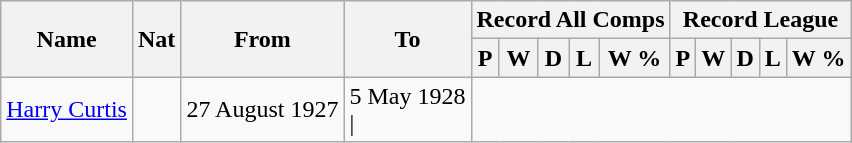<table class="wikitable" style="text-align: center">
<tr>
<th rowspan="2">Name</th>
<th rowspan="2">Nat</th>
<th rowspan="2">From</th>
<th rowspan="2">To</th>
<th colspan="5">Record All Comps</th>
<th colspan="5">Record League</th>
</tr>
<tr>
<th>P</th>
<th>W</th>
<th>D</th>
<th>L</th>
<th>W %</th>
<th>P</th>
<th>W</th>
<th>D</th>
<th>L</th>
<th>W %</th>
</tr>
<tr>
<td align=left><a href='#'>Harry Curtis</a></td>
<td></td>
<td align=left>27 August 1927</td>
<td align=left>5 May 1928<br>|</td>
</tr>
</table>
